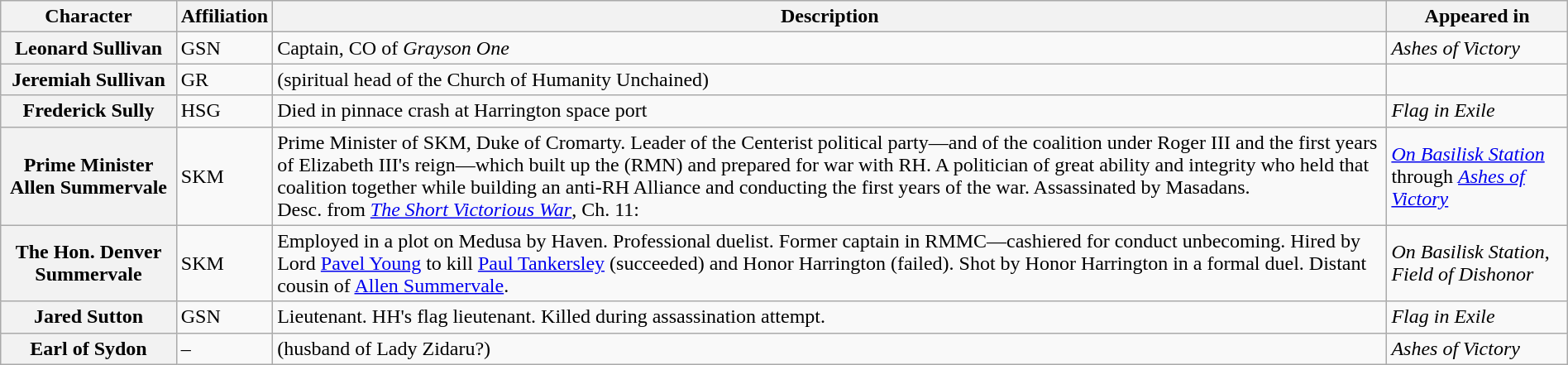<table class="wikitable" style="width: 100%">
<tr>
<th>Character</th>
<th>Affiliation</th>
<th>Description</th>
<th>Appeared in</th>
</tr>
<tr>
<th>Leonard Sullivan</th>
<td>GSN</td>
<td>Captain, CO of <em>Grayson One</em></td>
<td><em>Ashes of Victory</em></td>
</tr>
<tr>
<th>Jeremiah Sullivan</th>
<td>GR</td>
<td>(spiritual head of the Church of Humanity Unchained)</td>
<td></td>
</tr>
<tr>
<th>Frederick Sully</th>
<td>HSG</td>
<td>Died in pinnace crash at Harrington space port</td>
<td><em>Flag in Exile</em></td>
</tr>
<tr>
<th>Prime Minister Allen Summervale</th>
<td>SKM</td>
<td>Prime Minister of SKM, Duke of Cromarty. Leader of the Centerist political party—and of the coalition under Roger III and the first years of Elizabeth III's reign—which built up the (RMN) and prepared for war with RH. A politician of great ability and integrity who held that coalition together while building an anti-RH Alliance and conducting the first years of the war. Assassinated by Masadans.<br>Desc. from <em><a href='#'>The Short Victorious War</a></em>, Ch. 11: </td>
<td><em><a href='#'>On Basilisk Station</a></em> through <em><a href='#'>Ashes of Victory</a></em></td>
</tr>
<tr>
<th>The Hon. Denver Summervale</th>
<td>SKM</td>
<td>Employed in a plot on Medusa by Haven. Professional duelist. Former captain in RMMC—cashiered for conduct unbecoming. Hired by Lord <a href='#'>Pavel Young</a> to kill <a href='#'>Paul Tankersley</a> (succeeded) and Honor Harrington (failed). Shot by Honor Harrington in a formal duel. Distant cousin of <a href='#'>Allen Summervale</a>.</td>
<td><em>On Basilisk Station</em>, <em>Field of Dishonor</em></td>
</tr>
<tr>
<th>Jared Sutton</th>
<td>GSN</td>
<td>Lieutenant. HH's flag lieutenant. Killed during assassination attempt.</td>
<td><em>Flag in Exile</em></td>
</tr>
<tr>
<th>Earl of Sydon</th>
<td>–</td>
<td>(husband of Lady Zidaru?)</td>
<td><em>Ashes of Victory</em></td>
</tr>
</table>
